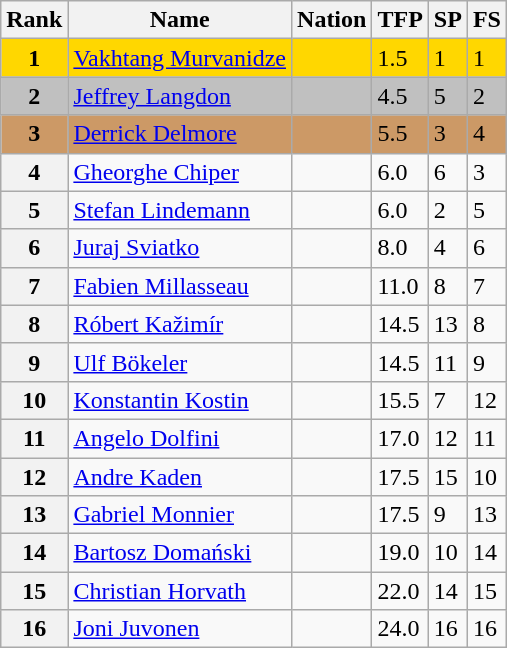<table class="wikitable">
<tr>
<th>Rank</th>
<th>Name</th>
<th>Nation</th>
<th>TFP</th>
<th>SP</th>
<th>FS</th>
</tr>
<tr bgcolor="gold">
<td align="center"><strong>1</strong></td>
<td><a href='#'>Vakhtang Murvanidze</a></td>
<td></td>
<td>1.5</td>
<td>1</td>
<td>1</td>
</tr>
<tr bgcolor="silver">
<td align="center"><strong>2</strong></td>
<td><a href='#'>Jeffrey Langdon</a></td>
<td></td>
<td>4.5</td>
<td>5</td>
<td>2</td>
</tr>
<tr bgcolor="cc9966">
<td align="center"><strong>3</strong></td>
<td><a href='#'>Derrick Delmore</a></td>
<td></td>
<td>5.5</td>
<td>3</td>
<td>4</td>
</tr>
<tr>
<th>4</th>
<td><a href='#'>Gheorghe Chiper</a></td>
<td></td>
<td>6.0</td>
<td>6</td>
<td>3</td>
</tr>
<tr>
<th>5</th>
<td><a href='#'>Stefan Lindemann</a></td>
<td></td>
<td>6.0</td>
<td>2</td>
<td>5</td>
</tr>
<tr>
<th>6</th>
<td><a href='#'>Juraj Sviatko</a></td>
<td></td>
<td>8.0</td>
<td>4</td>
<td>6</td>
</tr>
<tr>
<th>7</th>
<td><a href='#'>Fabien Millasseau</a></td>
<td></td>
<td>11.0</td>
<td>8</td>
<td>7</td>
</tr>
<tr>
<th>8</th>
<td><a href='#'>Róbert Kažimír</a></td>
<td></td>
<td>14.5</td>
<td>13</td>
<td>8</td>
</tr>
<tr>
<th>9</th>
<td><a href='#'>Ulf Bökeler</a></td>
<td></td>
<td>14.5</td>
<td>11</td>
<td>9</td>
</tr>
<tr>
<th>10</th>
<td><a href='#'>Konstantin Kostin</a></td>
<td></td>
<td>15.5</td>
<td>7</td>
<td>12</td>
</tr>
<tr>
<th>11</th>
<td><a href='#'>Angelo Dolfini</a></td>
<td></td>
<td>17.0</td>
<td>12</td>
<td>11</td>
</tr>
<tr>
<th>12</th>
<td><a href='#'>Andre Kaden</a></td>
<td></td>
<td>17.5</td>
<td>15</td>
<td>10</td>
</tr>
<tr>
<th>13</th>
<td><a href='#'>Gabriel Monnier</a></td>
<td></td>
<td>17.5</td>
<td>9</td>
<td>13</td>
</tr>
<tr>
<th>14</th>
<td><a href='#'>Bartosz Domański</a></td>
<td></td>
<td>19.0</td>
<td>10</td>
<td>14</td>
</tr>
<tr>
<th>15</th>
<td><a href='#'>Christian Horvath</a></td>
<td></td>
<td>22.0</td>
<td>14</td>
<td>15</td>
</tr>
<tr>
<th>16</th>
<td><a href='#'>Joni Juvonen</a></td>
<td></td>
<td>24.0</td>
<td>16</td>
<td>16</td>
</tr>
</table>
